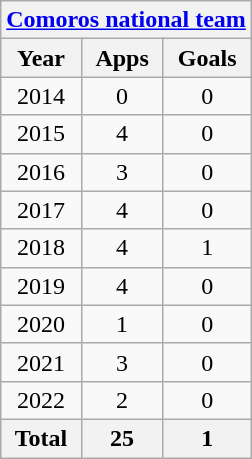<table class="wikitable" style="text-align:center">
<tr>
<th colspan=3><a href='#'>Comoros national team</a></th>
</tr>
<tr>
<th>Year</th>
<th>Apps</th>
<th>Goals</th>
</tr>
<tr>
<td>2014</td>
<td>0</td>
<td>0</td>
</tr>
<tr>
<td>2015</td>
<td>4</td>
<td>0</td>
</tr>
<tr>
<td>2016</td>
<td>3</td>
<td>0</td>
</tr>
<tr>
<td>2017</td>
<td>4</td>
<td>0</td>
</tr>
<tr>
<td>2018</td>
<td>4</td>
<td>1</td>
</tr>
<tr>
<td>2019</td>
<td>4</td>
<td>0</td>
</tr>
<tr>
<td>2020</td>
<td>1</td>
<td>0</td>
</tr>
<tr>
<td>2021</td>
<td>3</td>
<td>0</td>
</tr>
<tr>
<td>2022</td>
<td>2</td>
<td>0</td>
</tr>
<tr>
<th>Total</th>
<th>25</th>
<th>1</th>
</tr>
</table>
